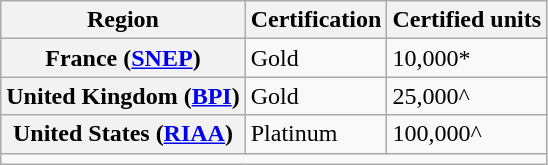<table class="wikitable sortable plainrowheaders">
<tr>
<th scope="col">Region</th>
<th scope="col">Certification</th>
<th scope="col">Certified units</th>
</tr>
<tr>
<th scope="row">France (<a href='#'>SNEP</a>)</th>
<td>Gold</td>
<td>10,000*</td>
</tr>
<tr>
<th scope="row">United Kingdom (<a href='#'>BPI</a>)</th>
<td>Gold</td>
<td>25,000^</td>
</tr>
<tr>
<th scope="row">United States (<a href='#'>RIAA</a>)</th>
<td>Platinum</td>
<td>100,000^</td>
</tr>
<tr>
<td colspan="3" style="text-align:center"></td>
</tr>
</table>
